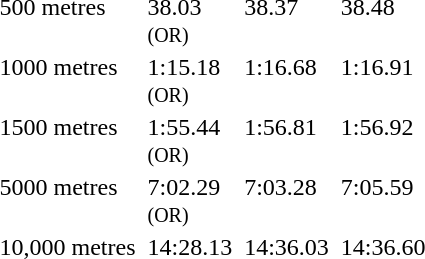<table>
<tr valign="top">
<td>500 metres <br></td>
<td></td>
<td>38.03<br><small>(OR)</small></td>
<td></td>
<td>38.37</td>
<td></td>
<td>38.48</td>
</tr>
<tr valign="top">
<td>1000 metres <br></td>
<td></td>
<td>1:15.18<br><small>(OR)</small></td>
<td></td>
<td>1:16.68</td>
<td> <br> </td>
<td>1:16.91</td>
</tr>
<tr valign="top">
<td>1500 metres <br></td>
<td></td>
<td>1:55.44<br><small>(OR)</small></td>
<td></td>
<td>1:56.81</td>
<td></td>
<td>1:56.92</td>
</tr>
<tr valign="top">
<td>5000 metres <br></td>
<td></td>
<td>7:02.29<br><small>(OR)</small></td>
<td></td>
<td>7:03.28</td>
<td></td>
<td>7:05.59</td>
</tr>
<tr valign="top">
<td>10,000 metres <br></td>
<td></td>
<td>14:28.13 </td>
<td></td>
<td>14:36.03</td>
<td></td>
<td>14:36.60</td>
</tr>
</table>
